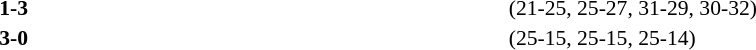<table width=100% cellspacing=1>
<tr>
<th width=20%></th>
<th width=12%></th>
<th width=20%></th>
<th width=33%></th>
<td></td>
</tr>
<tr style=font-size:90%>
<td align=right></td>
<td align=center><strong>1-3</strong></td>
<td></td>
<td>(21-25, 25-27, 31-29, 30-32)</td>
<td></td>
</tr>
<tr style=font-size:90%>
<td align=right></td>
<td align=center><strong>3-0</strong></td>
<td></td>
<td>(25-15, 25-15, 25-14)</td>
</tr>
</table>
